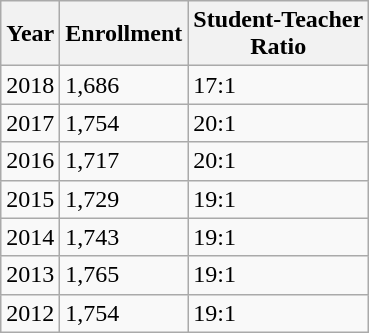<table class="wikitable sortable mw-collapsible">
<tr>
<th scope="col">Year</th>
<th scope="col">Enrollment</th>
<th scope="col">Student-Teacher <br> Ratio</th>
</tr>
<tr>
<td>2018</td>
<td>1,686</td>
<td>17:1</td>
</tr>
<tr>
<td>2017</td>
<td>1,754</td>
<td>20:1</td>
</tr>
<tr>
<td>2016</td>
<td>1,717</td>
<td>20:1</td>
</tr>
<tr>
<td>2015</td>
<td>1,729</td>
<td>19:1</td>
</tr>
<tr>
<td>2014</td>
<td>1,743</td>
<td>19:1</td>
</tr>
<tr>
<td>2013</td>
<td>1,765</td>
<td>19:1</td>
</tr>
<tr>
<td>2012</td>
<td>1,754</td>
<td>19:1</td>
</tr>
</table>
